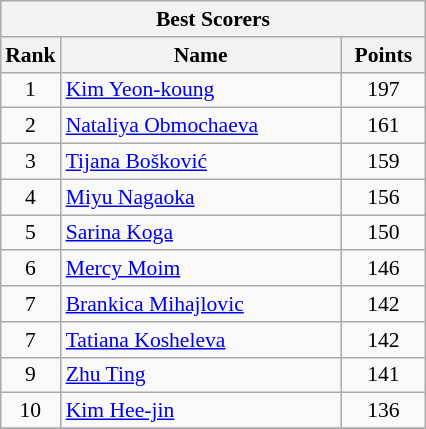<table class="wikitable" style="margin:0.5em auto;width=480;font-size:90%">
<tr>
<th colspan=3>Best Scorers</th>
</tr>
<tr>
<th width=30>Rank</th>
<th width=180>Name</th>
<th width=50>Points</th>
</tr>
<tr>
<td align=center>1</td>
<td> <a href='#'>Kim Yeon-koung</a></td>
<td align=center>197</td>
</tr>
<tr>
<td align=center>2</td>
<td> <a href='#'>Nataliya Obmochaeva</a></td>
<td align=center>161</td>
</tr>
<tr>
<td align=center>3</td>
<td> <a href='#'>Tijana Bošković</a></td>
<td align=center>159</td>
</tr>
<tr>
<td align=center>4</td>
<td> <a href='#'>Miyu Nagaoka</a></td>
<td align=center>156</td>
</tr>
<tr>
<td align=center>5</td>
<td> <a href='#'>Sarina Koga</a></td>
<td align=center>150</td>
</tr>
<tr>
<td align=center>6</td>
<td> <a href='#'>Mercy Moim</a></td>
<td align=center>146</td>
</tr>
<tr>
<td align=center>7</td>
<td> <a href='#'>Brankica Mihajlovic</a></td>
<td align=center>142</td>
</tr>
<tr>
<td align=center>7</td>
<td> <a href='#'>Tatiana Kosheleva</a></td>
<td align=center>142</td>
</tr>
<tr>
<td align=center>9</td>
<td> <a href='#'>Zhu Ting</a></td>
<td align=center>141</td>
</tr>
<tr>
<td align=center>10</td>
<td> <a href='#'>Kim Hee-jin</a></td>
<td align=center>136</td>
</tr>
<tr>
</tr>
</table>
